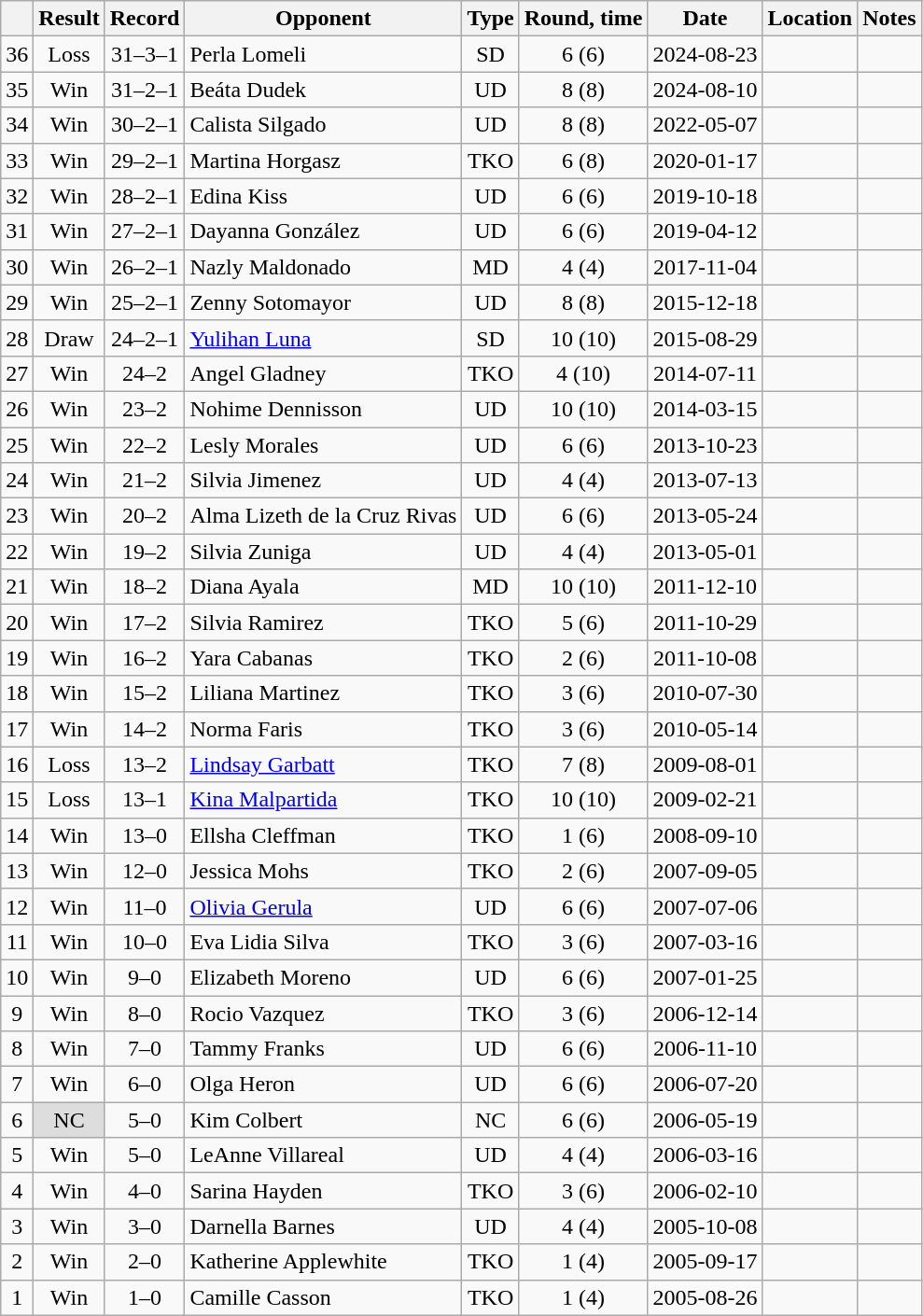<table class=wikitable style=text-align:center>
<tr>
<th></th>
<th>Result</th>
<th>Record</th>
<th>Opponent</th>
<th>Type</th>
<th>Round, time</th>
<th>Date</th>
<th>Location</th>
<th>Notes</th>
</tr>
<tr>
<td>36</td>
<td>Loss</td>
<td>31–3–1 </td>
<td align=left>Perla Lomeli</td>
<td>SD</td>
<td>6 (6)</td>
<td>2024-08-23</td>
<td align=left></td>
<td align=left></td>
</tr>
<tr>
<td>35</td>
<td>Win</td>
<td>31–2–1 </td>
<td align=left>Beáta Dudek</td>
<td>UD</td>
<td>8 (8)</td>
<td>2024-08-10</td>
<td align=left></td>
<td align=left></td>
</tr>
<tr>
<td>34</td>
<td>Win</td>
<td>30–2–1 </td>
<td align=left>Calista Silgado</td>
<td>UD</td>
<td>8 (8)</td>
<td>2022-05-07</td>
<td align=left></td>
<td align=left></td>
</tr>
<tr>
<td>33</td>
<td>Win</td>
<td>29–2–1 </td>
<td align=left>Martina Horgasz</td>
<td>TKO</td>
<td>6 (8)</td>
<td>2020-01-17</td>
<td align=left></td>
<td align=left></td>
</tr>
<tr>
<td>32</td>
<td>Win</td>
<td>28–2–1 </td>
<td align=left>Edina Kiss</td>
<td>UD</td>
<td>6 (6)</td>
<td>2019-10-18</td>
<td align=left></td>
<td align=left></td>
</tr>
<tr>
<td>31</td>
<td>Win</td>
<td>27–2–1 </td>
<td align=left>Dayanna González</td>
<td>UD</td>
<td>6 (6)</td>
<td>2019-04-12</td>
<td align=left></td>
<td align=left></td>
</tr>
<tr>
<td>30</td>
<td>Win</td>
<td>26–2–1 </td>
<td align=left>Nazly Maldonado</td>
<td>MD</td>
<td>4 (4)</td>
<td>2017-11-04</td>
<td align=left></td>
<td align=left></td>
</tr>
<tr>
<td>29</td>
<td>Win</td>
<td>25–2–1 </td>
<td align=left>Zenny Sotomayor</td>
<td>UD</td>
<td>8 (8)</td>
<td>2015-12-18</td>
<td align=left></td>
<td align=left></td>
</tr>
<tr>
<td>28</td>
<td>Draw</td>
<td>24–2–1 </td>
<td align=left><a href='#'>Yulihan Luna</a></td>
<td>SD</td>
<td>10 (10)</td>
<td>2015-08-29</td>
<td align=left></td>
<td align=left></td>
</tr>
<tr>
<td>27</td>
<td>Win</td>
<td>24–2 </td>
<td align=left>Angel Gladney</td>
<td>TKO</td>
<td>4 (10)</td>
<td>2014-07-11</td>
<td align=left></td>
<td align=left></td>
</tr>
<tr>
<td>26</td>
<td>Win</td>
<td>23–2 </td>
<td align=left>Nohime Dennisson</td>
<td>UD</td>
<td>10 (10)</td>
<td>2014-03-15</td>
<td align=left></td>
<td align=left></td>
</tr>
<tr>
<td>25</td>
<td>Win</td>
<td>22–2 </td>
<td align=left>Lesly Morales</td>
<td>UD</td>
<td>6 (6)</td>
<td>2013-10-23</td>
<td align=left></td>
<td align=left></td>
</tr>
<tr>
<td>24</td>
<td>Win</td>
<td>21–2 </td>
<td align=left>Silvia Jimenez</td>
<td>UD</td>
<td>4 (4)</td>
<td>2013-07-13</td>
<td align=left></td>
<td align=left></td>
</tr>
<tr>
<td>23</td>
<td>Win</td>
<td>20–2 </td>
<td align=left>Alma Lizeth de la Cruz Rivas</td>
<td>UD</td>
<td>6 (6)</td>
<td>2013-05-24</td>
<td align=left></td>
<td align=left></td>
</tr>
<tr>
<td>22</td>
<td>Win</td>
<td>19–2 </td>
<td align=left>Silvia Zuniga</td>
<td>UD</td>
<td>4 (4)</td>
<td>2013-05-01</td>
<td align=left></td>
<td align=left></td>
</tr>
<tr>
<td>21</td>
<td>Win</td>
<td>18–2 </td>
<td align=left>Diana Ayala</td>
<td>MD</td>
<td>10 (10)</td>
<td>2011-12-10</td>
<td align=left></td>
<td align=left></td>
</tr>
<tr>
<td>20</td>
<td>Win</td>
<td>17–2 </td>
<td align=left>Silvia Ramirez</td>
<td>TKO</td>
<td>5 (6)</td>
<td>2011-10-29</td>
<td align=left></td>
<td align=left></td>
</tr>
<tr>
<td>19</td>
<td>Win</td>
<td>16–2 </td>
<td align=left>Yara Cabanas</td>
<td>TKO</td>
<td>2 (6)</td>
<td>2011-10-08</td>
<td align=left></td>
<td align=left></td>
</tr>
<tr>
<td>18</td>
<td>Win</td>
<td>15–2 </td>
<td align=left>Liliana Martinez</td>
<td>TKO</td>
<td>3 (6)</td>
<td>2010-07-30</td>
<td align=left></td>
<td align=left></td>
</tr>
<tr>
<td>17</td>
<td>Win</td>
<td>14–2 </td>
<td align=left>Norma Faris</td>
<td>TKO</td>
<td>3 (6)</td>
<td>2010-05-14</td>
<td align=left></td>
<td align=left></td>
</tr>
<tr>
<td>16</td>
<td>Loss</td>
<td>13–2 </td>
<td align=left><a href='#'>Lindsay Garbatt</a></td>
<td>TKO</td>
<td>7 (8)</td>
<td>2009-08-01</td>
<td align=left></td>
<td align=left></td>
</tr>
<tr>
<td>15</td>
<td>Loss</td>
<td>13–1 </td>
<td align=left><a href='#'>Kina Malpartida</a></td>
<td>TKO</td>
<td>10 (10)</td>
<td>2009-02-21</td>
<td align=left></td>
<td align=left></td>
</tr>
<tr>
<td>14</td>
<td>Win</td>
<td>13–0 </td>
<td align=left>Ellsha Cleffman</td>
<td>TKO</td>
<td>1 (6)</td>
<td>2008-09-10</td>
<td align=left></td>
<td align=left></td>
</tr>
<tr>
<td>13</td>
<td>Win</td>
<td>12–0 </td>
<td align=left>Jessica Mohs</td>
<td>TKO</td>
<td>2 (6)</td>
<td>2007-09-05</td>
<td align=left></td>
<td align=left></td>
</tr>
<tr>
<td>12</td>
<td>Win</td>
<td>11–0 </td>
<td align=left><a href='#'>Olivia Gerula</a></td>
<td>UD</td>
<td>6 (6)</td>
<td>2007-07-06</td>
<td align=left></td>
<td align=left></td>
</tr>
<tr>
<td>11</td>
<td>Win</td>
<td>10–0 </td>
<td align=left>Eva Lidia Silva</td>
<td>TKO</td>
<td>3 (6)</td>
<td>2007-03-16</td>
<td align=left></td>
<td align=left></td>
</tr>
<tr>
<td>10</td>
<td>Win</td>
<td>9–0 </td>
<td align=left>Elizabeth Moreno</td>
<td>UD</td>
<td>6 (6)</td>
<td>2007-01-25</td>
<td align=left></td>
<td align=left></td>
</tr>
<tr>
<td>9</td>
<td>Win</td>
<td>8–0 </td>
<td align=left>Rocio Vazquez</td>
<td>TKO</td>
<td>3 (6)</td>
<td>2006-12-14</td>
<td align=left></td>
<td align=left></td>
</tr>
<tr>
<td>8</td>
<td>Win</td>
<td>7–0 </td>
<td align=left>Tammy Franks</td>
<td>UD</td>
<td>6 (6)</td>
<td>2006-11-10</td>
<td align=left></td>
<td align=left></td>
</tr>
<tr>
<td>7</td>
<td>Win</td>
<td>6–0 </td>
<td align=left>Olga Heron</td>
<td>UD</td>
<td>6 (6)</td>
<td>2006-07-20</td>
<td align=left></td>
<td align=left></td>
</tr>
<tr>
<td>6</td>
<td style=background:#DDD>NC</td>
<td>5–0 </td>
<td align=left>Kim Colbert</td>
<td>NC</td>
<td>6 (6)</td>
<td>2006-05-19</td>
<td align=left></td>
<td align=left></td>
</tr>
<tr>
<td>5</td>
<td>Win</td>
<td>5–0</td>
<td align=left>LeAnne Villareal</td>
<td>UD</td>
<td>4 (4)</td>
<td>2006-03-16</td>
<td align=left></td>
<td align=left></td>
</tr>
<tr>
<td>4</td>
<td>Win</td>
<td>4–0</td>
<td align=left>Sarina Hayden</td>
<td>TKO</td>
<td>3 (6)</td>
<td>2006-02-10</td>
<td align=left></td>
<td align=left></td>
</tr>
<tr>
<td>3</td>
<td>Win</td>
<td>3–0</td>
<td align=left>Darnella Barnes</td>
<td>UD</td>
<td>4 (4)</td>
<td>2005-10-08</td>
<td align=left></td>
<td align=left></td>
</tr>
<tr>
<td>2</td>
<td>Win</td>
<td>2–0</td>
<td align=left>Katherine Applewhite</td>
<td>TKO</td>
<td>1 (4)</td>
<td>2005-09-17</td>
<td align=left></td>
<td align=left></td>
</tr>
<tr>
<td>1</td>
<td>Win</td>
<td>1–0</td>
<td align=left>Camille Casson</td>
<td>TKO</td>
<td>1 (4)</td>
<td>2005-08-26</td>
<td align=left></td>
<td align=left></td>
</tr>
</table>
